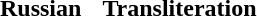<table cellpadding=6>
<tr>
<th>Russian</th>
<th>Transliteration</th>
</tr>
<tr style="vertical-align:top; white-space:nowrap;">
<td><br></td>
<td><br></td>
</tr>
</table>
